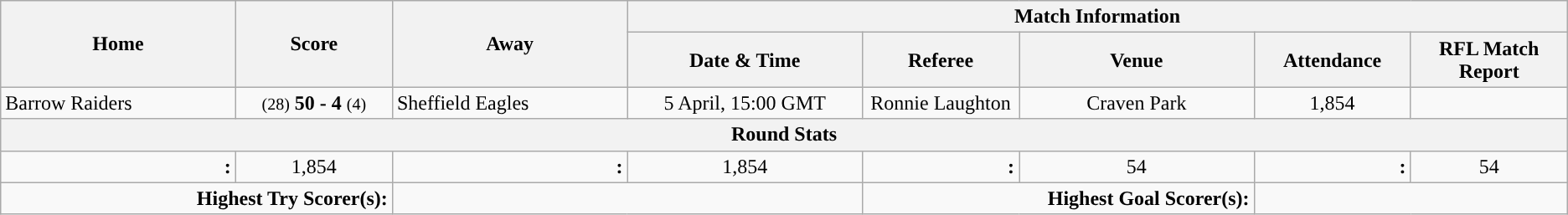<table class="wikitable" style="text-align: center; cellpadding=3 cellspacing=0 width=95%">
<tr>
<th rowspan=2 width=15%>Home</th>
<th rowspan=2 width=10%>Score</th>
<th rowspan=2 width=15%>Away</th>
<th colspan=5>Match Information</th>
</tr>
<tr>
<th width=15%>Date & Time</th>
<th width=10%>Referee</th>
<th width=15%>Venue</th>
<th width=10%>Attendance</th>
<th width=10%>RFL Match Report</th>
</tr>
<tr>
<td align=left> Barrow Raiders</td>
<td><small>(28)</small> <strong>50 - 4</strong> <small>(4)</small></td>
<td align=left> Sheffield Eagles</td>
<td>5 April, 15:00 GMT</td>
<td>Ronnie Laughton</td>
<td>Craven Park</td>
<td>1,854</td>
<td align="center"></td>
</tr>
<tr>
<th colspan=8>Round Stats</th>
</tr>
<tr>
<td colspan=1 align=right><strong>:</strong></td>
<td colspan=1>1,854</td>
<td colspan=1 align=right><strong>:</strong></td>
<td colspan=1>1,854</td>
<td colspan=1 align=right><strong>:</strong></td>
<td colspan=1>54</td>
<td colspan=1 align=right><strong>:</strong></td>
<td colspan=1>54</td>
</tr>
<tr>
<td colspan=2 valign="top" align=right><strong>Highest Try Scorer(s):</strong></td>
<td colspan=2 valign="top" align=left></td>
<td colspan=2 valign="top" align=right><strong>Highest Goal Scorer(s):</strong></td>
<td colspan=2 valign="top" align=left></td>
</tr>
</table>
